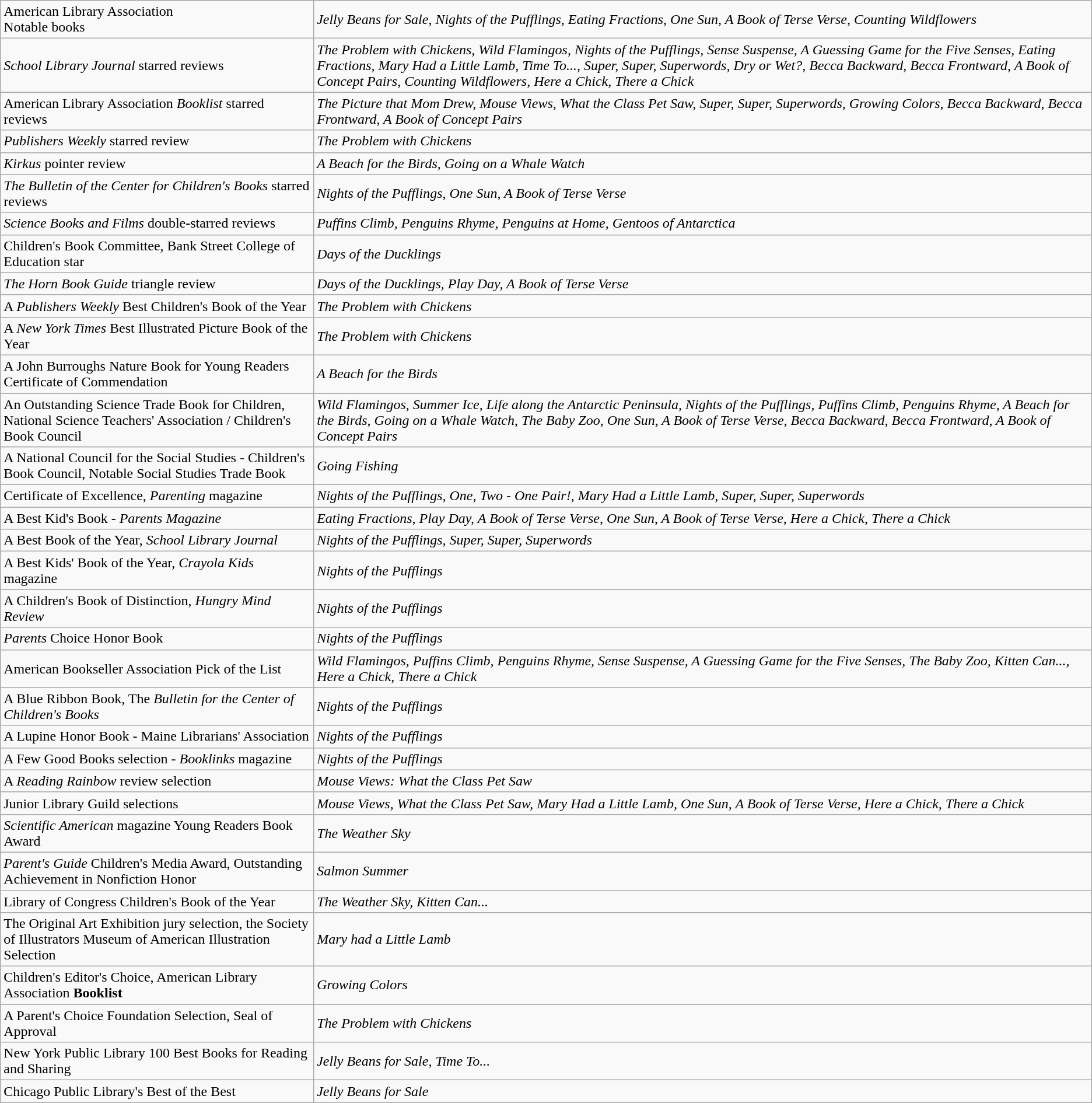<table class="wikitable">
<tr>
<td>American Library Association<br>Notable books</td>
<td><em>Jelly Beans for Sale, Nights of the Pufflings, Eating Fractions, One Sun, A Book of Terse Verse, Counting Wildflowers</em></td>
</tr>
<tr>
<td><em>School Library Journal</em> starred reviews</td>
<td><em>The Problem with Chickens, Wild Flamingos, Nights of the Pufflings, Sense Suspense, A Guessing Game for the Five Senses, Eating Fractions, Mary Had a Little Lamb, Time To..., Super, Super, Superwords, Dry or Wet?, Becca Backward, Becca Frontward, A Book of Concept Pairs, Counting Wildflowers, Here a Chick, There a Chick</em></td>
</tr>
<tr>
<td>American Library Association <em>Booklist</em> starred reviews</td>
<td><em>The Picture that Mom Drew, Mouse Views, What the Class Pet Saw, Super, Super, Superwords, Growing Colors, Becca Backward, Becca Frontward, A Book of Concept Pairs</em></td>
</tr>
<tr>
<td><em>Publishers Weekly</em> starred review</td>
<td><em>The Problem with Chickens</em></td>
</tr>
<tr>
<td><em>Kirkus</em> pointer review</td>
<td><em>A Beach for the Birds, Going on a Whale Watch</em></td>
</tr>
<tr>
<td><em>The Bulletin of the Center for Children's Books</em> starred reviews</td>
<td><em>Nights of the Pufflings, One Sun, A Book of Terse Verse</em></td>
</tr>
<tr>
<td><em>Science Books and Films</em> double-starred reviews</td>
<td><em>Puffins Climb, Penguins Rhyme, Penguins at Home, Gentoos of Antarctica</em></td>
</tr>
<tr>
<td>Children's Book Committee, Bank Street College of Education star</td>
<td><em>Days of the Ducklings</em></td>
</tr>
<tr>
<td><em>The Horn Book Guide</em> triangle review</td>
<td><em>Days of the Ducklings, Play Day, A Book of Terse Verse</em></td>
</tr>
<tr>
<td>A <em>Publishers Weekly</em> Best Children's Book of the Year</td>
<td><em>The Problem with Chickens</em></td>
</tr>
<tr>
<td>A <em>New York Times</em> Best Illustrated Picture Book of the Year</td>
<td><em>The Problem with Chickens</em></td>
</tr>
<tr>
<td>A John Burroughs Nature Book for Young Readers Certificate of Commendation</td>
<td><em>A Beach for the Birds</em></td>
</tr>
<tr>
<td>An Outstanding Science Trade Book for Children, National Science Teachers' Association / Children's Book Council</td>
<td><em>Wild Flamingos, Summer Ice, Life along the Antarctic Peninsula, Nights of the Pufflings, Puffins Climb, Penguins Rhyme, A Beach for the Birds, Going on a Whale Watch, The Baby Zoo, One Sun, A Book of Terse Verse, Becca Backward, Becca Frontward, A Book of Concept Pairs</em></td>
</tr>
<tr>
<td>A National Council for the Social Studies - Children's Book Council, Notable Social Studies Trade Book</td>
<td><em>Going Fishing</em></td>
</tr>
<tr>
<td>Certificate of Excellence, <em>Parenting</em> magazine</td>
<td><em>Nights of the Pufflings, One, Two - One Pair!, Mary Had a Little Lamb, Super, Super, Superwords</em></td>
</tr>
<tr>
<td>A Best Kid's Book - <em>Parents Magazine</em></td>
<td><em>Eating Fractions, Play Day, A Book of Terse Verse, One Sun, A Book of Terse Verse, Here a Chick, There a Chick</em></td>
</tr>
<tr>
<td>A Best Book of the Year, <em>School Library Journal</em></td>
<td><em>Nights of the Pufflings, Super, Super, Superwords</em></td>
</tr>
<tr>
<td>A Best Kids' Book of the Year, <em>Crayola Kids</em> magazine</td>
<td><em>Nights of the Pufflings</em></td>
</tr>
<tr>
<td>A Children's Book of Distinction, <em>Hungry Mind Review</em></td>
<td><em>Nights of the Pufflings</em></td>
</tr>
<tr>
<td><em>Parents</em> Choice Honor Book</td>
<td><em>Nights of the Pufflings</em></td>
</tr>
<tr>
<td>American Bookseller Association Pick of the List</td>
<td><em>Wild Flamingos, Puffins Climb, Penguins Rhyme, Sense Suspense, A Guessing Game for the Five Senses, The Baby Zoo, Kitten Can..., Here a Chick, There a Chick</em></td>
</tr>
<tr>
<td>A Blue Ribbon Book, The <em>Bulletin for the Center of Children's Books</em></td>
<td><em>Nights of the Pufflings</em></td>
</tr>
<tr>
<td>A Lupine Honor Book - Maine Librarians' Association</td>
<td><em>Nights of the Pufflings</em></td>
</tr>
<tr>
<td>A Few Good Books selection - <em>Booklinks</em> magazine</td>
<td><em>Nights of the Pufflings</em></td>
</tr>
<tr>
<td>A <em>Reading Rainbow</em> review selection</td>
<td><em>Mouse Views: What the Class Pet Saw</em></td>
</tr>
<tr>
<td>Junior Library Guild selections</td>
<td><em>Mouse Views, What the Class Pet Saw, Mary Had a Little Lamb, One Sun, A Book of Terse Verse, Here a Chick, There a Chick</em></td>
</tr>
<tr>
<td><em>Scientific American</em> magazine Young Readers Book Award</td>
<td><em>The Weather Sky</em></td>
</tr>
<tr>
<td><em>Parent's Guide</em> Children's Media Award, Outstanding Achievement in Nonfiction Honor</td>
<td><em>Salmon Summer</em></td>
</tr>
<tr>
<td>Library of Congress Children's Book of the Year</td>
<td><em>The Weather Sky, Kitten Can...</em></td>
</tr>
<tr>
<td>The Original Art Exhibition jury selection, the Society of Illustrators Museum of American Illustration Selection</td>
<td><em>Mary had a Little Lamb</em></td>
</tr>
<tr>
<td>Children's Editor's Choice, American Library Association <strong>Booklist</strong></td>
<td><em>Growing Colors</em></td>
</tr>
<tr>
<td>A Parent's Choice Foundation Selection, Seal of Approval</td>
<td><em>The Problem with Chickens</em></td>
</tr>
<tr>
<td>New York Public Library 100 Best Books for Reading and Sharing</td>
<td><em>Jelly Beans for Sale, Time To...</em></td>
</tr>
<tr>
<td>Chicago Public Library's Best of the Best</td>
<td><em>Jelly Beans for Sale</em></td>
</tr>
</table>
